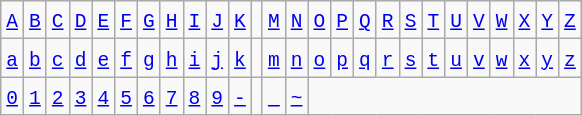<table class="wikitable">
<tr>
<td><code><a href='#'>A</a></code></td>
<td><code><a href='#'>B</a></code></td>
<td><code><a href='#'>C</a></code></td>
<td><code><a href='#'>D</a></code></td>
<td><code><a href='#'>E</a></code></td>
<td><code><a href='#'>F</a></code></td>
<td><code><a href='#'>G</a></code></td>
<td><code><a href='#'>H</a></code></td>
<td><code><a href='#'>I</a></code></td>
<td><code><a href='#'>J</a></code></td>
<td><code><a href='#'>K</a></code></td>
<td></td>
<td><code><a href='#'>M</a></code></td>
<td><code><a href='#'>N</a></code></td>
<td><code><a href='#'>O</a></code></td>
<td><code><a href='#'>P</a></code></td>
<td><code><a href='#'>Q</a></code></td>
<td><code><a href='#'>R</a></code></td>
<td><code><a href='#'>S</a></code></td>
<td><code><a href='#'>T</a></code></td>
<td><code><a href='#'>U</a></code></td>
<td><code><a href='#'>V</a></code></td>
<td><code><a href='#'>W</a></code></td>
<td><code><a href='#'>X</a></code></td>
<td><code><a href='#'>Y</a></code></td>
<td><code><a href='#'>Z</a></code></td>
</tr>
<tr>
<td><code><a href='#'>a</a></code></td>
<td><code><a href='#'>b</a></code></td>
<td><code><a href='#'>c</a></code></td>
<td><code><a href='#'>d</a></code></td>
<td><code><a href='#'>e</a></code></td>
<td><code><a href='#'>f</a></code></td>
<td><code><a href='#'>g</a></code></td>
<td><code><a href='#'>h</a></code></td>
<td><code><a href='#'>i</a></code></td>
<td><code><a href='#'>j</a></code></td>
<td><code><a href='#'>k</a></code></td>
<td></td>
<td><code><a href='#'>m</a></code></td>
<td><code><a href='#'>n</a></code></td>
<td><code><a href='#'>o</a></code></td>
<td><code><a href='#'>p</a></code></td>
<td><code><a href='#'>q</a></code></td>
<td><code><a href='#'>r</a></code></td>
<td><code><a href='#'>s</a></code></td>
<td><code><a href='#'>t</a></code></td>
<td><code><a href='#'>u</a></code></td>
<td><code><a href='#'>v</a></code></td>
<td><code><a href='#'>w</a></code></td>
<td><code><a href='#'>x</a></code></td>
<td><code><a href='#'>y</a></code></td>
<td><code><a href='#'>z</a></code></td>
</tr>
<tr>
<td><code><a href='#'>0</a></code></td>
<td><code><a href='#'>1</a></code></td>
<td><code><a href='#'>2</a></code></td>
<td><code><a href='#'>3</a></code></td>
<td><code><a href='#'>4</a></code></td>
<td><code><a href='#'>5</a></code></td>
<td><code><a href='#'>6</a></code></td>
<td><code><a href='#'>7</a></code></td>
<td><code><a href='#'>8</a></code></td>
<td><code><a href='#'>9</a></code></td>
<td><code><a href='#'>-</a></code></td>
<td></td>
<td><code><a href='#'>_</a></code></td>
<td><code><a href='#'>~</a></code></td>
<td colspan="13"></td>
</tr>
</table>
